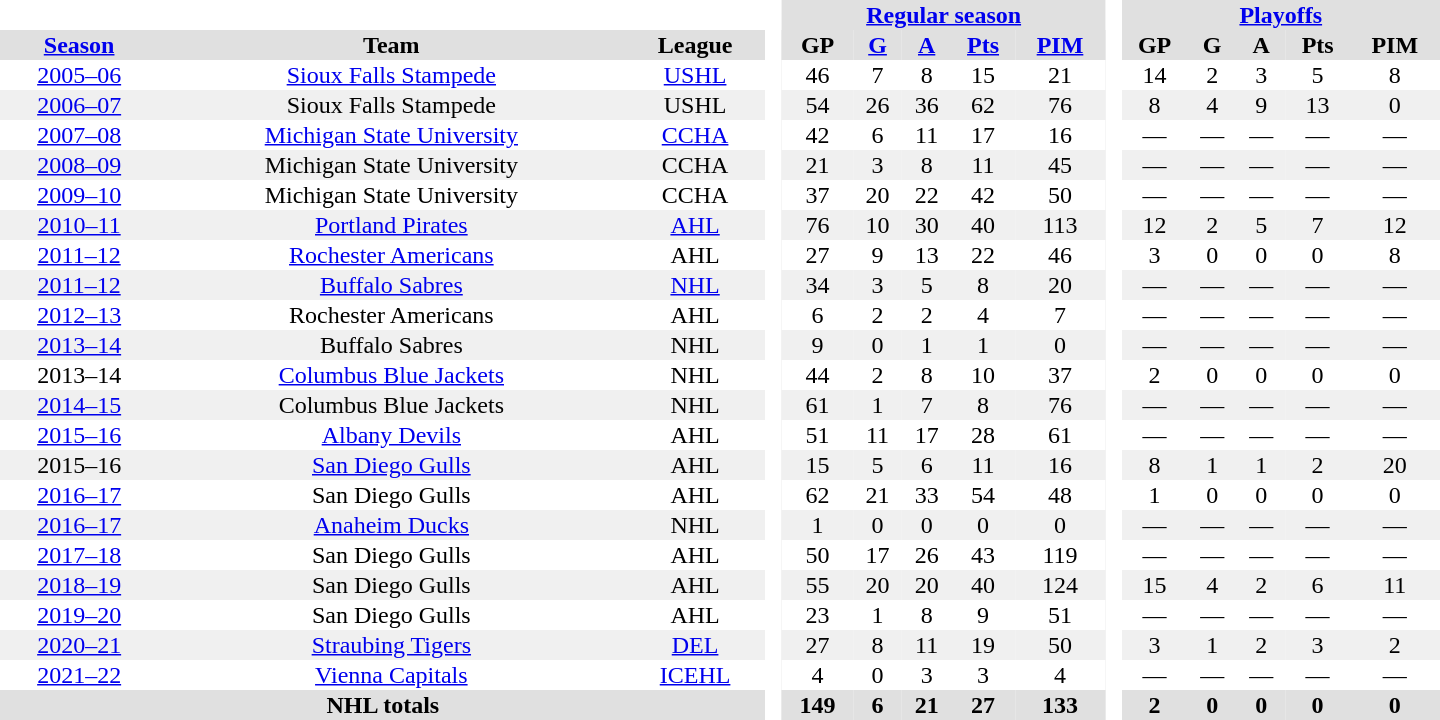<table border="0" cellpadding="1" cellspacing="0" style="text-align:center; width:60em;">
<tr style="background:#e0e0e0;">
<th colspan="3"  bgcolor="#ffffff"> </th>
<th rowspan="99" bgcolor="#ffffff"> </th>
<th colspan="5"><a href='#'>Regular season</a></th>
<th rowspan="99" bgcolor="#ffffff"> </th>
<th colspan="5"><a href='#'>Playoffs</a></th>
</tr>
<tr style="background:#e0e0e0;">
<th><a href='#'>Season</a></th>
<th>Team</th>
<th>League</th>
<th>GP</th>
<th><a href='#'>G</a></th>
<th><a href='#'>A</a></th>
<th><a href='#'>Pts</a></th>
<th><a href='#'>PIM</a></th>
<th>GP</th>
<th>G</th>
<th>A</th>
<th>Pts</th>
<th>PIM</th>
</tr>
<tr>
<td><a href='#'>2005–06</a></td>
<td><a href='#'>Sioux Falls Stampede</a></td>
<td><a href='#'>USHL</a></td>
<td>46</td>
<td>7</td>
<td>8</td>
<td>15</td>
<td>21</td>
<td>14</td>
<td>2</td>
<td>3</td>
<td>5</td>
<td>8</td>
</tr>
<tr |- style="background:#f0f0f0;">
<td><a href='#'>2006–07</a></td>
<td>Sioux Falls Stampede</td>
<td>USHL</td>
<td>54</td>
<td>26</td>
<td>36</td>
<td>62</td>
<td>76</td>
<td>8</td>
<td>4</td>
<td>9</td>
<td>13</td>
<td>0</td>
</tr>
<tr>
<td><a href='#'>2007–08</a></td>
<td><a href='#'>Michigan State University</a></td>
<td><a href='#'>CCHA</a></td>
<td>42</td>
<td>6</td>
<td>11</td>
<td>17</td>
<td>16</td>
<td>—</td>
<td>—</td>
<td>—</td>
<td>—</td>
<td>—</td>
</tr>
<tr |- style="background:#f0f0f0;">
<td><a href='#'>2008–09</a></td>
<td>Michigan State University</td>
<td>CCHA</td>
<td>21</td>
<td>3</td>
<td>8</td>
<td>11</td>
<td>45</td>
<td>—</td>
<td>—</td>
<td>—</td>
<td>—</td>
<td>—</td>
</tr>
<tr>
<td><a href='#'>2009–10</a></td>
<td>Michigan State University</td>
<td>CCHA</td>
<td>37</td>
<td>20</td>
<td>22</td>
<td>42</td>
<td>50</td>
<td>—</td>
<td>—</td>
<td>—</td>
<td>—</td>
<td>—</td>
</tr>
<tr |- style="background:#f0f0f0;">
<td><a href='#'>2010–11</a></td>
<td><a href='#'>Portland Pirates</a></td>
<td><a href='#'>AHL</a></td>
<td>76</td>
<td>10</td>
<td>30</td>
<td>40</td>
<td>113</td>
<td>12</td>
<td>2</td>
<td>5</td>
<td>7</td>
<td>12</td>
</tr>
<tr>
<td><a href='#'>2011–12</a></td>
<td><a href='#'>Rochester Americans</a></td>
<td>AHL</td>
<td>27</td>
<td>9</td>
<td>13</td>
<td>22</td>
<td>46</td>
<td>3</td>
<td>0</td>
<td>0</td>
<td>0</td>
<td>8</td>
</tr>
<tr |- style="background:#f0f0f0;">
<td><a href='#'>2011–12</a></td>
<td><a href='#'>Buffalo Sabres</a></td>
<td><a href='#'>NHL</a></td>
<td>34</td>
<td>3</td>
<td>5</td>
<td>8</td>
<td>20</td>
<td>—</td>
<td>—</td>
<td>—</td>
<td>—</td>
<td>—</td>
</tr>
<tr>
<td><a href='#'>2012–13</a></td>
<td>Rochester Americans</td>
<td>AHL</td>
<td>6</td>
<td>2</td>
<td>2</td>
<td>4</td>
<td>7</td>
<td>—</td>
<td>—</td>
<td>—</td>
<td>—</td>
<td>—</td>
</tr>
<tr |- style="background:#f0f0f0;">
<td><a href='#'>2013–14</a></td>
<td>Buffalo Sabres</td>
<td>NHL</td>
<td>9</td>
<td>0</td>
<td>1</td>
<td>1</td>
<td>0</td>
<td>—</td>
<td>—</td>
<td>—</td>
<td>—</td>
<td>—</td>
</tr>
<tr>
<td>2013–14</td>
<td><a href='#'>Columbus Blue Jackets</a></td>
<td>NHL</td>
<td>44</td>
<td>2</td>
<td>8</td>
<td>10</td>
<td>37</td>
<td>2</td>
<td>0</td>
<td>0</td>
<td>0</td>
<td>0</td>
</tr>
<tr |- style="background:#f0f0f0;">
<td><a href='#'>2014–15</a></td>
<td>Columbus Blue Jackets</td>
<td>NHL</td>
<td>61</td>
<td>1</td>
<td>7</td>
<td>8</td>
<td>76</td>
<td>—</td>
<td>—</td>
<td>—</td>
<td>—</td>
<td>—</td>
</tr>
<tr>
<td><a href='#'>2015–16</a></td>
<td><a href='#'>Albany Devils</a></td>
<td>AHL</td>
<td>51</td>
<td>11</td>
<td>17</td>
<td>28</td>
<td>61</td>
<td>—</td>
<td>—</td>
<td>—</td>
<td>—</td>
<td>—</td>
</tr>
<tr |- style="background:#f0f0f0;">
<td>2015–16</td>
<td><a href='#'>San Diego Gulls</a></td>
<td>AHL</td>
<td>15</td>
<td>5</td>
<td>6</td>
<td>11</td>
<td>16</td>
<td>8</td>
<td>1</td>
<td>1</td>
<td>2</td>
<td>20</td>
</tr>
<tr>
<td><a href='#'>2016–17</a></td>
<td>San Diego Gulls</td>
<td>AHL</td>
<td>62</td>
<td>21</td>
<td>33</td>
<td>54</td>
<td>48</td>
<td>1</td>
<td>0</td>
<td>0</td>
<td>0</td>
<td>0</td>
</tr>
<tr style="background:#f0f0f0;">
<td><a href='#'>2016–17</a></td>
<td><a href='#'>Anaheim Ducks</a></td>
<td>NHL</td>
<td>1</td>
<td>0</td>
<td>0</td>
<td>0</td>
<td>0</td>
<td>—</td>
<td>—</td>
<td>—</td>
<td>—</td>
<td>—</td>
</tr>
<tr>
<td><a href='#'>2017–18</a></td>
<td>San Diego Gulls</td>
<td>AHL</td>
<td>50</td>
<td>17</td>
<td>26</td>
<td>43</td>
<td>119</td>
<td>—</td>
<td>—</td>
<td>—</td>
<td>—</td>
<td>—</td>
</tr>
<tr style="background:#f0f0f0;">
<td><a href='#'>2018–19</a></td>
<td>San Diego Gulls</td>
<td>AHL</td>
<td>55</td>
<td>20</td>
<td>20</td>
<td>40</td>
<td>124</td>
<td>15</td>
<td>4</td>
<td>2</td>
<td>6</td>
<td>11</td>
</tr>
<tr>
<td><a href='#'>2019–20</a></td>
<td>San Diego Gulls</td>
<td>AHL</td>
<td>23</td>
<td>1</td>
<td>8</td>
<td>9</td>
<td>51</td>
<td>—</td>
<td>—</td>
<td>—</td>
<td>—</td>
<td>—</td>
</tr>
<tr style="background:#f0f0f0;">
<td><a href='#'>2020–21</a></td>
<td><a href='#'>Straubing Tigers</a></td>
<td><a href='#'>DEL</a></td>
<td>27</td>
<td>8</td>
<td>11</td>
<td>19</td>
<td>50</td>
<td>3</td>
<td>1</td>
<td>2</td>
<td>3</td>
<td>2</td>
</tr>
<tr>
<td><a href='#'>2021–22</a></td>
<td><a href='#'>Vienna Capitals</a></td>
<td><a href='#'>ICEHL</a></td>
<td>4</td>
<td>0</td>
<td>3</td>
<td>3</td>
<td>4</td>
<td>—</td>
<td>—</td>
<td>—</td>
<td>—</td>
<td>—</td>
</tr>
<tr style="background:#e0e0e0;">
<th colspan="3">NHL totals</th>
<th>149</th>
<th>6</th>
<th>21</th>
<th>27</th>
<th>133</th>
<th>2</th>
<th>0</th>
<th>0</th>
<th>0</th>
<th>0</th>
</tr>
</table>
